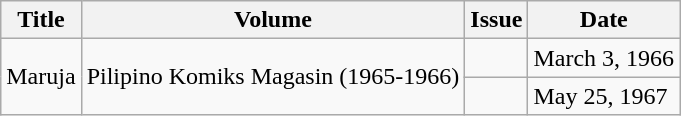<table class="wikitable sortable">
<tr>
<th>Title</th>
<th>Volume</th>
<th>Issue</th>
<th>Date</th>
</tr>
<tr>
<td rowspan=2>Maruja</td>
<td rowspan=2>Pilipino Komiks Magasin (1965-1966)</td>
<td></td>
<td>March 3, 1966</td>
</tr>
<tr>
<td></td>
<td>May 25, 1967</td>
</tr>
</table>
